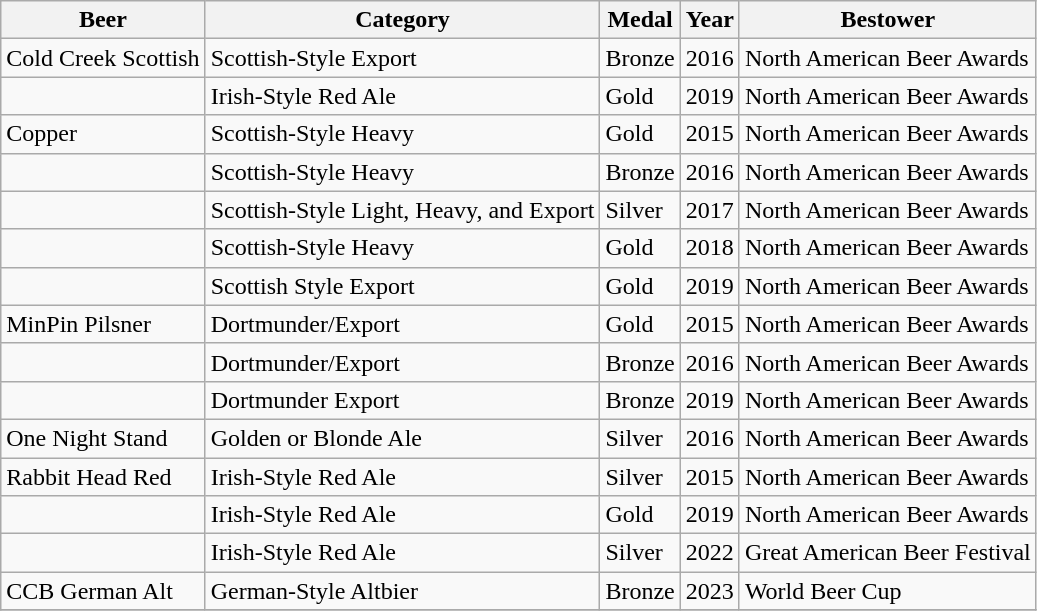<table class="wikitable">
<tr>
<th>Beer</th>
<th>Category</th>
<th>Medal</th>
<th>Year</th>
<th>Bestower</th>
</tr>
<tr>
<td>Cold Creek Scottish</td>
<td>Scottish-Style Export</td>
<td>Bronze</td>
<td>2016</td>
<td>North American Beer Awards</td>
</tr>
<tr>
<td></td>
<td>Irish-Style Red Ale</td>
<td>Gold</td>
<td>2019</td>
<td>North American Beer Awards</td>
</tr>
<tr>
<td>Copper</td>
<td>Scottish-Style Heavy</td>
<td>Gold</td>
<td>2015</td>
<td>North American Beer Awards</td>
</tr>
<tr>
<td></td>
<td>Scottish-Style Heavy</td>
<td>Bronze</td>
<td>2016</td>
<td>North American Beer Awards</td>
</tr>
<tr>
<td></td>
<td>Scottish-Style Light, Heavy, and Export</td>
<td>Silver</td>
<td>2017</td>
<td>North American Beer Awards</td>
</tr>
<tr>
<td></td>
<td>Scottish-Style Heavy</td>
<td>Gold</td>
<td>2018</td>
<td>North American Beer Awards</td>
</tr>
<tr>
<td></td>
<td>Scottish Style Export</td>
<td>Gold</td>
<td>2019</td>
<td>North American Beer Awards</td>
</tr>
<tr>
<td>MinPin Pilsner</td>
<td>Dortmunder/Export</td>
<td>Gold</td>
<td>2015</td>
<td>North American Beer Awards</td>
</tr>
<tr>
<td></td>
<td>Dortmunder/Export</td>
<td>Bronze</td>
<td>2016</td>
<td>North American Beer Awards</td>
</tr>
<tr>
<td></td>
<td>Dortmunder Export</td>
<td>Bronze</td>
<td>2019</td>
<td>North American Beer Awards</td>
</tr>
<tr>
<td>One Night Stand</td>
<td>Golden or Blonde Ale</td>
<td>Silver</td>
<td>2016</td>
<td>North American Beer Awards</td>
</tr>
<tr>
<td>Rabbit Head Red</td>
<td>Irish-Style Red Ale</td>
<td>Silver</td>
<td>2015</td>
<td>North American Beer Awards</td>
</tr>
<tr>
<td></td>
<td>Irish-Style Red Ale</td>
<td>Gold</td>
<td>2019</td>
<td>North American Beer Awards</td>
</tr>
<tr>
<td></td>
<td>Irish-Style Red Ale</td>
<td>Silver</td>
<td>2022</td>
<td>Great American Beer Festival</td>
</tr>
<tr>
<td>CCB German Alt</td>
<td>German-Style Altbier</td>
<td>Bronze</td>
<td>2023</td>
<td>World Beer Cup</td>
</tr>
<tr>
</tr>
</table>
